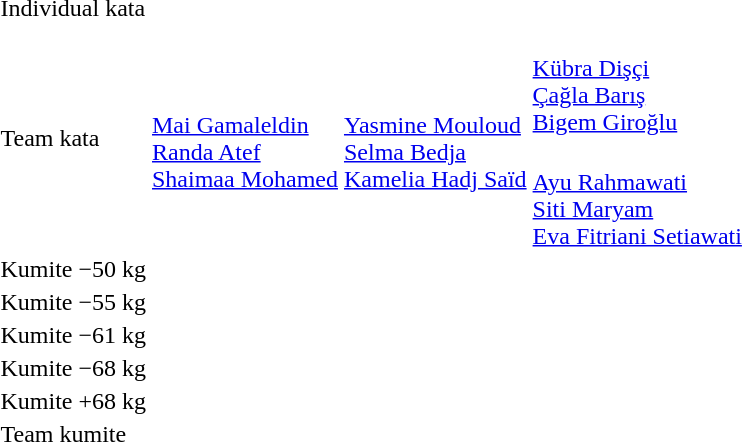<table>
<tr>
<td rowspan=2>Individual kata</td>
<td rowspan=2></td>
<td rowspan=2></td>
<td></td>
</tr>
<tr>
<td></td>
</tr>
<tr>
<td rowspan=2>Team kata</td>
<td rowspan=2><br><a href='#'>Mai Gamaleldin</a><br><a href='#'>Randa Atef</a><br><a href='#'>Shaimaa Mohamed</a></td>
<td rowspan=2><br><a href='#'>Yasmine Mouloud</a><br><a href='#'>Selma Bedja</a><br><a href='#'>Kamelia Hadj Saïd</a></td>
<td><br><a href='#'>Kübra Dişçi</a><br><a href='#'>Çağla Barış</a><br><a href='#'>Bigem Giroğlu</a></td>
</tr>
<tr>
<td><br><a href='#'>Ayu Rahmawati</a><br><a href='#'>Siti Maryam</a><br><a href='#'>Eva Fitriani Setiawati</a></td>
</tr>
<tr>
<td rowspan=2>Kumite −50 kg</td>
<td rowspan=2></td>
<td rowspan=2></td>
<td></td>
</tr>
<tr>
<td></td>
</tr>
<tr>
<td rowspan=2>Kumite −55 kg</td>
<td rowspan=2></td>
<td rowspan=2></td>
<td></td>
</tr>
<tr>
<td></td>
</tr>
<tr>
<td rowspan=2>Kumite −61 kg</td>
<td rowspan=2></td>
<td rowspan=2></td>
<td></td>
</tr>
<tr>
<td></td>
</tr>
<tr>
<td rowspan=2>Kumite −68 kg</td>
<td rowspan=2></td>
<td rowspan=2></td>
<td></td>
</tr>
<tr>
<td></td>
</tr>
<tr>
<td rowspan=2>Kumite +68 kg</td>
<td rowspan=2></td>
<td rowspan=2></td>
<td></td>
</tr>
<tr>
<td></td>
</tr>
<tr>
<td rowspan=2>Team kumite</td>
<td rowspan=2></td>
<td rowspan=2></td>
<td></td>
</tr>
<tr>
<td></td>
</tr>
</table>
